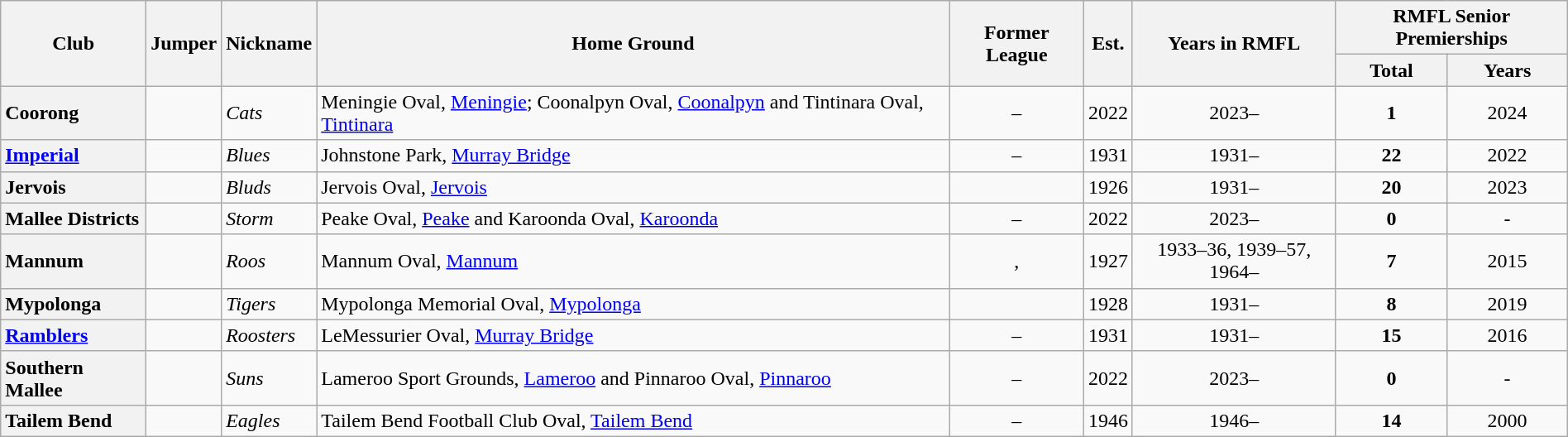<table class="wikitable sortable mw-collapsible mw-collapsed" style="width:100%">
<tr>
<th rowspan="2">Club</th>
<th rowspan="2">Jumper</th>
<th rowspan="2">Nickname</th>
<th rowspan="2">Home Ground</th>
<th rowspan="2">Former League</th>
<th rowspan="2">Est.</th>
<th rowspan="2">Years in RMFL</th>
<th colspan="2">RMFL Senior Premierships</th>
</tr>
<tr>
<th>Total</th>
<th>Years</th>
</tr>
<tr>
<th style="text-align:left">Coorong</th>
<td></td>
<td><em>Cats</em></td>
<td>Meningie Oval, <a href='#'>Meningie</a>; Coonalpyn Oval, <a href='#'>Coonalpyn</a> and Tintinara Oval, <a href='#'>Tintinara</a></td>
<td align="center">–</td>
<td align="center">2022</td>
<td align="center">2023–</td>
<td align="center"><strong>1</strong></td>
<td align="center">2024</td>
</tr>
<tr>
<th style="text-align:left"><a href='#'>Imperial</a></th>
<td></td>
<td><em>Blues</em></td>
<td>Johnstone Park, <a href='#'>Murray Bridge</a></td>
<td align="center">–</td>
<td align="center">1931</td>
<td align="center">1931–</td>
<td align="center"><strong>22</strong></td>
<td align="center">2022</td>
</tr>
<tr>
<th style="text-align:left">Jervois</th>
<td></td>
<td><em>Bluds</em></td>
<td>Jervois Oval, <a href='#'>Jervois</a></td>
<td align="center"></td>
<td align="center">1926</td>
<td align="center">1931–</td>
<td align="center"><strong>20</strong></td>
<td align="center">2023</td>
</tr>
<tr>
<th style="text-align:left">Mallee Districts</th>
<td></td>
<td><em>Storm</em></td>
<td>Peake Oval, <a href='#'>Peake</a> and Karoonda Oval, <a href='#'>Karoonda</a></td>
<td align="center">–</td>
<td align="center">2022</td>
<td align="center">2023–</td>
<td align="center"><strong>0</strong></td>
<td align="center">-</td>
</tr>
<tr>
<th style="text-align:left">Mannum</th>
<td></td>
<td><em>Roos</em></td>
<td>Mannum Oval, <a href='#'>Mannum</a></td>
<td align="center">, </td>
<td align="center">1927</td>
<td align="center">1933–36, 1939–57, 1964–</td>
<td align="center"><strong>7</strong></td>
<td align="center">2015</td>
</tr>
<tr>
<th style="text-align:left">Mypolonga</th>
<td></td>
<td><em>Tigers</em></td>
<td>Mypolonga Memorial Oval, <a href='#'>Mypolonga</a></td>
<td align="center"></td>
<td align="center">1928</td>
<td align="center">1931–</td>
<td align="center"><strong>8</strong></td>
<td align="center">2019</td>
</tr>
<tr>
<th style="text-align:left"><a href='#'>Ramblers</a></th>
<td></td>
<td><em>Roosters</em></td>
<td>LeMessurier Oval, <a href='#'>Murray Bridge</a></td>
<td align="center">–</td>
<td align="center">1931</td>
<td align="center">1931–</td>
<td align="center"><strong>15</strong></td>
<td align="center">2016</td>
</tr>
<tr>
<th style="text-align:left">Southern Mallee</th>
<td></td>
<td><em>Suns</em></td>
<td>Lameroo Sport Grounds, <a href='#'>Lameroo</a> and Pinnaroo Oval, <a href='#'>Pinnaroo</a></td>
<td align="center">–</td>
<td align="center">2022</td>
<td align="center">2023–</td>
<td align="center"><strong>0</strong></td>
<td align="center">-</td>
</tr>
<tr>
<th style="text-align:left">Tailem Bend</th>
<td></td>
<td><em>Eagles</em></td>
<td>Tailem Bend Football Club Oval, <a href='#'>Tailem Bend</a></td>
<td align="center">–</td>
<td align="center">1946</td>
<td align="center">1946–</td>
<td align="center"><strong>14</strong></td>
<td align="center">2000</td>
</tr>
</table>
